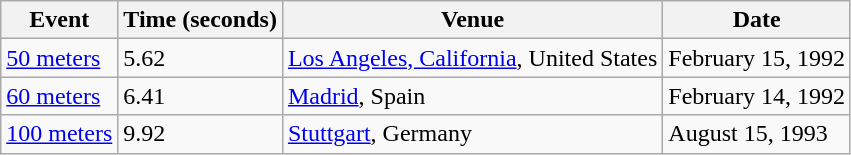<table class="wikitable">
<tr>
<th>Event</th>
<th>Time (seconds)</th>
<th>Venue</th>
<th>Date</th>
</tr>
<tr>
<td><a href='#'>50 meters</a></td>
<td>5.62</td>
<td><a href='#'>Los Angeles, California</a>, United States</td>
<td>February 15, 1992</td>
</tr>
<tr>
<td><a href='#'>60 meters</a></td>
<td>6.41</td>
<td><a href='#'>Madrid</a>, Spain</td>
<td>February 14, 1992</td>
</tr>
<tr>
<td><a href='#'>100 meters</a></td>
<td>9.92</td>
<td><a href='#'>Stuttgart</a>, Germany</td>
<td>August 15, 1993</td>
</tr>
</table>
